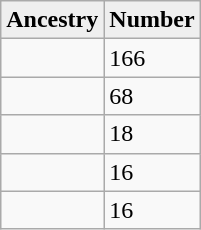<table style="float:center;" class="wikitable">
<tr>
<th style="background:#EFEFEF;">Ancestry</th>
<th style="background:#EFEFEF;">Number</th>
</tr>
<tr>
<td></td>
<td>166</td>
</tr>
<tr>
<td></td>
<td>68</td>
</tr>
<tr>
<td></td>
<td>18</td>
</tr>
<tr>
<td></td>
<td>16</td>
</tr>
<tr>
<td></td>
<td>16</td>
</tr>
</table>
